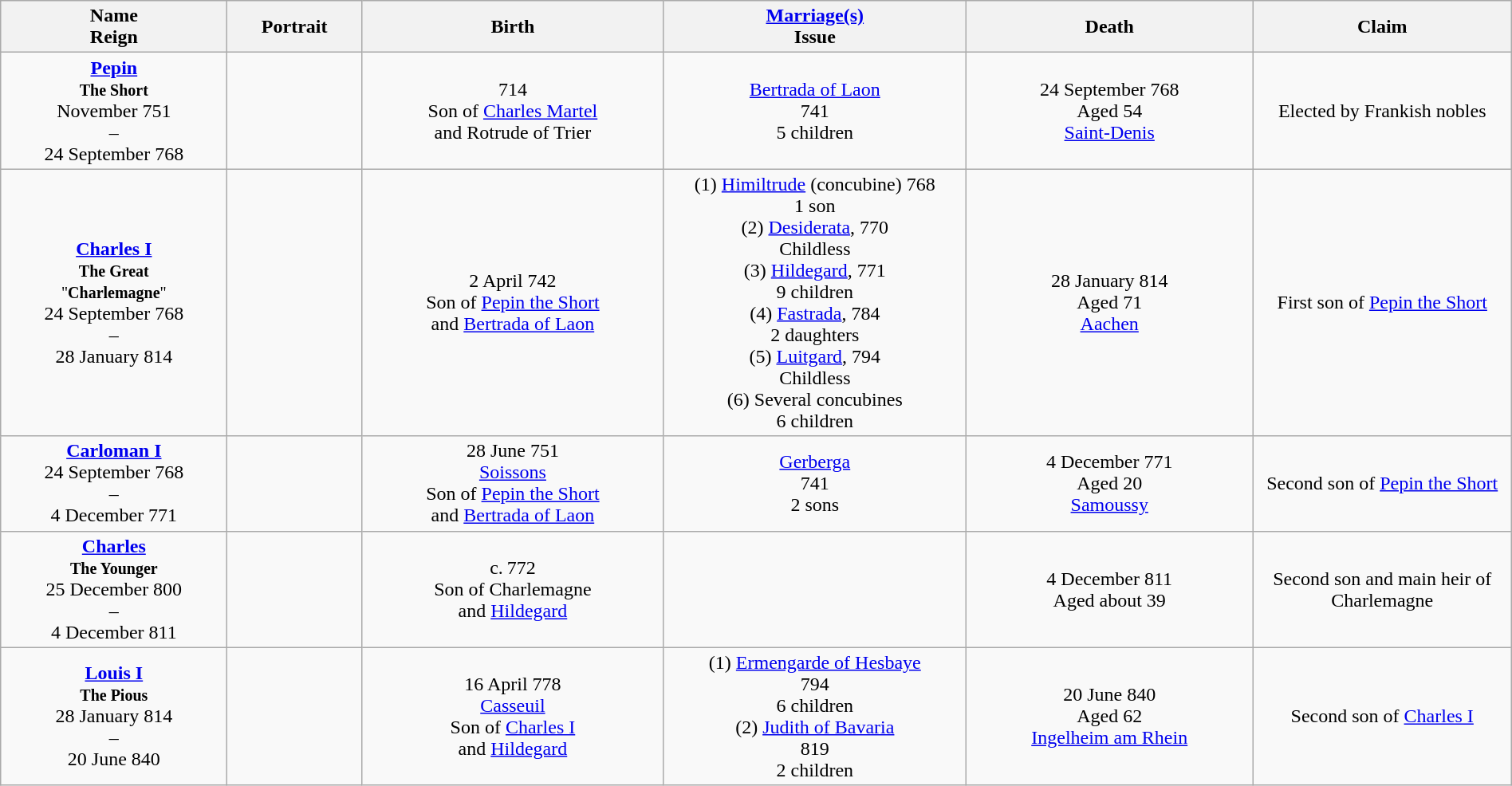<table style="text-align:center; width:100%" class="wikitable">
<tr>
<th style="width:15%;">Name<br>Reign</th>
<th style="width:105px;">Portrait</th>
<th style="width:20%;">Birth</th>
<th style="width:20%;"><a href='#'>Marriage(s)</a><br>Issue</th>
<th style="width:19%;">Death</th>
<th>Claim</th>
</tr>
<tr>
<td><strong><a href='#'>Pepin</a></strong><br><small><strong>The Short</strong></small><br>November 751<br>–<br>24 September 768</td>
<td></td>
<td>714<br>Son of <a href='#'>Charles Martel</a><br>and Rotrude of Trier</td>
<td><a href='#'>Bertrada of Laon</a><br>741<br>5 children</td>
<td>24 September 768<br>Aged 54<br><a href='#'>Saint-Denis</a></td>
<td>Elected by Frankish nobles</td>
</tr>
<tr>
<td><strong><a href='#'>Charles I</a></strong><br><small><strong>The Great</strong><br>"<strong>Charlemagne</strong>"</small><br>24 September 768<br>–<br>28 January 814</td>
<td></td>
<td>2 April 742<br>Son of <a href='#'>Pepin the Short</a><br>and <a href='#'>Bertrada of Laon</a></td>
<td>(1) <a href='#'>Himiltrude</a> (concubine) 768<br>1 son<br>(2) <a href='#'>Desiderata</a>, 770<br>Childless<br>(3) <a href='#'>Hildegard</a>, 771<br>9 children<br>(4) <a href='#'>Fastrada</a>, 784<br>2 daughters<br>(5) <a href='#'>Luitgard</a>, 794<br>Childless<br>(6) Several concubines<br>6 children</td>
<td>28 January 814<br>Aged 71<br><a href='#'>Aachen</a></td>
<td>First son of <a href='#'>Pepin the Short</a></td>
</tr>
<tr>
<td><strong><a href='#'>Carloman I</a></strong><br>24 September 768<br>–<br>4 December 771</td>
<td></td>
<td>28 June 751<br><a href='#'>Soissons</a><br>Son of <a href='#'>Pepin the Short</a><br>and <a href='#'>Bertrada of Laon</a></td>
<td><a href='#'>Gerberga</a><br>741<br>2 sons</td>
<td>4 December 771<br>Aged 20<br><a href='#'>Samoussy</a></td>
<td>Second son of <a href='#'>Pepin the Short</a></td>
</tr>
<tr>
<td><a href='#'><strong>Charles</strong></a><strong><br><small>The Younger</small></strong><br>25 December 800<br>–<br>4 December 811</td>
<td></td>
<td><abbr>c.</abbr> 772 <br>Son of Charlemagne<br>and <a href='#'>Hildegard</a></td>
<td></td>
<td>4 December 811<br>Aged about 39</td>
<td>Second son and main heir of Charlemagne</td>
</tr>
<tr>
<td><strong><a href='#'>Louis I</a></strong><br><small><strong>The Pious</strong></small><br>28 January 814<br>–<br>20 June 840</td>
<td></td>
<td>16 April 778<br><a href='#'>Casseuil</a><br>Son of <a href='#'>Charles I</a><br>and <a href='#'>Hildegard</a></td>
<td>(1) <a href='#'>Ermengarde of Hesbaye</a><br>794<br>6 children<br>(2) <a href='#'>Judith of Bavaria</a><br>819<br>2 children</td>
<td>20 June 840<br>Aged 62<br><a href='#'>Ingelheim am Rhein</a></td>
<td>Second son of <a href='#'>Charles I</a></td>
</tr>
</table>
